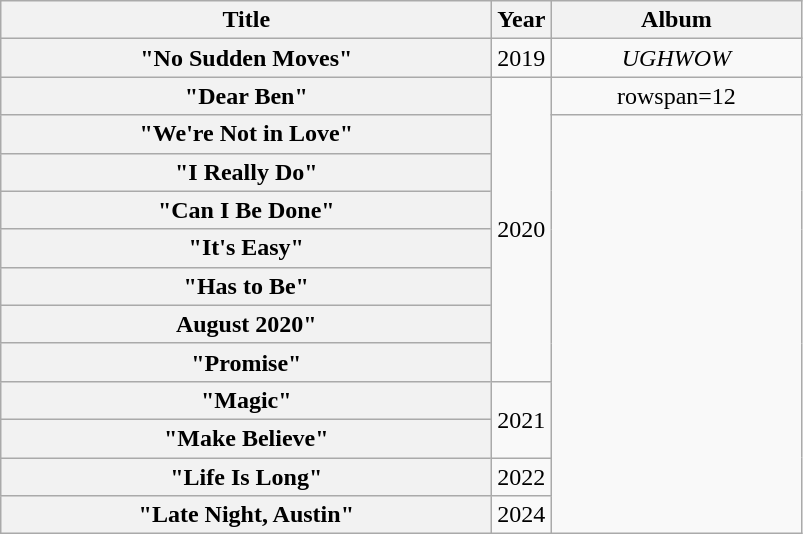<table class="wikitable plainrowheaders" style="text-align:center;">
<tr>
<th rowspan="1" style="width:20em;">Title</th>
<th rowspan="1" style="width:1em;">Year</th>
<th rowspan="1" style="width:10em;">Album</th>
</tr>
<tr>
<th scope="row">"No Sudden Moves"</th>
<td>2019</td>
<td><em>UGHWOW</em></td>
</tr>
<tr>
<th scope="row">"Dear Ben"</th>
<td rowspan=8>2020</td>
<td>rowspan=12 </td>
</tr>
<tr>
<th scope="row">"We're Not in Love"</th>
</tr>
<tr>
<th scope="row">"I Really Do"</th>
</tr>
<tr>
<th scope="row">"Can I Be Done"</th>
</tr>
<tr>
<th scope="row">"It's Easy"</th>
</tr>
<tr>
<th scope="row">"Has to Be"</th>
</tr>
<tr>
<th scope="row">August 2020"</th>
</tr>
<tr>
<th scope="row">"Promise"</th>
</tr>
<tr>
<th scope="row">"Magic"</th>
<td rowspan=2>2021</td>
</tr>
<tr>
<th scope="row">"Make Believe"</th>
</tr>
<tr>
<th scope="row">"Life Is Long"</th>
<td>2022</td>
</tr>
<tr>
<th scope="row">"Late Night, Austin"</th>
<td>2024</td>
</tr>
</table>
